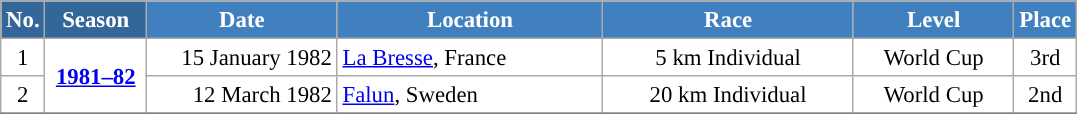<table class="wikitable sortable" style="font-size:95%; text-align:center; border:grey solid 1px; border-collapse:collapse; background:#ffffff;">
<tr style="background:#efefef;">
<th style="background-color:#369; color:white;">No.</th>
<th style="background-color:#369; color:white;">Season</th>
<th style="background-color:#4180be; color:white; width:120px;">Date</th>
<th style="background-color:#4180be; color:white; width:170px;">Location</th>
<th style="background-color:#4180be; color:white; width:160px;">Race</th>
<th style="background-color:#4180be; color:white; width:100px;">Level</th>
<th style="background-color:#4180be; color:white;">Place</th>
</tr>
<tr>
<td align=center>1</td>
<td rowspan=2 align=center><strong> <a href='#'>1981–82</a> </strong></td>
<td align=right>15 January 1982</td>
<td align=left> <a href='#'>La Bresse</a>, France</td>
<td>5 km Individual</td>
<td>World Cup</td>
<td>3rd</td>
</tr>
<tr>
<td align=center>2</td>
<td align=right>12 March 1982</td>
<td align=left> <a href='#'>Falun</a>, Sweden</td>
<td>20 km Individual</td>
<td>World Cup</td>
<td>2nd</td>
</tr>
<tr>
</tr>
</table>
